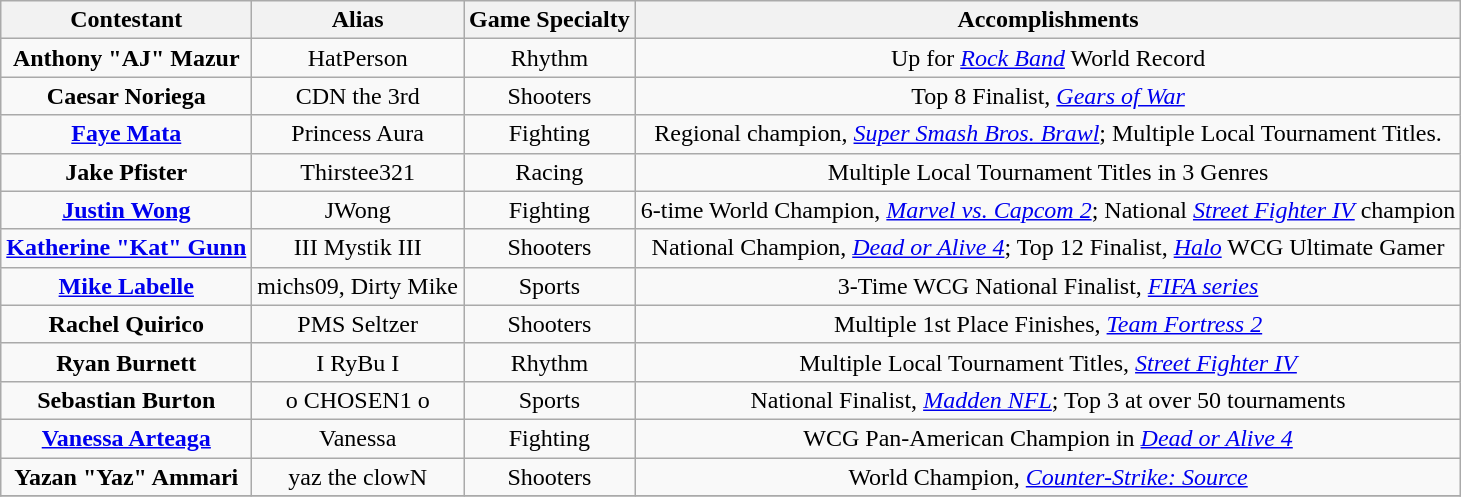<table class="wikitable" border="1" style="text-align:center">
<tr>
<th>Contestant</th>
<th>Alias</th>
<th>Game Specialty</th>
<th>Accomplishments</th>
</tr>
<tr>
<td><strong>Anthony "AJ" Mazur</strong></td>
<td>HatPerson</td>
<td>Rhythm</td>
<td>Up for <em><a href='#'>Rock Band</a></em> World Record</td>
</tr>
<tr>
<td><strong>Caesar Noriega</strong></td>
<td>CDN the 3rd</td>
<td>Shooters</td>
<td>Top 8 Finalist, <em><a href='#'>Gears of War</a></em></td>
</tr>
<tr>
<td><strong><a href='#'>Faye Mata</a></strong></td>
<td>Princess Aura</td>
<td>Fighting</td>
<td>Regional champion, <em><a href='#'>Super Smash Bros. Brawl</a></em>; Multiple Local Tournament Titles.</td>
</tr>
<tr>
<td><strong>Jake Pfister</strong></td>
<td>Thirstee321</td>
<td>Racing</td>
<td>Multiple Local Tournament Titles in 3 Genres</td>
</tr>
<tr>
<td><strong><a href='#'>Justin Wong</a></strong></td>
<td>JWong</td>
<td>Fighting</td>
<td>6-time World Champion, <em><a href='#'>Marvel vs. Capcom 2</a></em>; National <em><a href='#'>Street Fighter IV</a></em> champion</td>
</tr>
<tr>
<td><strong><a href='#'>Katherine "Kat" Gunn</a></strong></td>
<td>III Mystik III</td>
<td>Shooters</td>
<td>National Champion, <em><a href='#'>Dead or Alive 4</a></em>; Top 12 Finalist, <em><a href='#'>Halo</a></em> WCG Ultimate Gamer</td>
</tr>
<tr>
<td><strong><a href='#'>Mike Labelle</a></strong></td>
<td>michs09, Dirty Mike</td>
<td>Sports</td>
<td>3-Time WCG National Finalist, <em><a href='#'>FIFA series</a></em></td>
</tr>
<tr>
<td><strong>Rachel Quirico</strong></td>
<td>PMS Seltzer</td>
<td>Shooters</td>
<td>Multiple 1st Place Finishes, <em><a href='#'>Team Fortress 2</a></em></td>
</tr>
<tr>
<td><strong>Ryan Burnett</strong></td>
<td>I RyBu I</td>
<td>Rhythm</td>
<td>Multiple Local Tournament Titles, <em><a href='#'>Street Fighter IV</a></em></td>
</tr>
<tr>
<td><strong>Sebastian Burton</strong></td>
<td>o CHOSEN1 o</td>
<td>Sports</td>
<td>National Finalist, <em><a href='#'>Madden NFL</a></em>; Top 3 at over 50 tournaments</td>
</tr>
<tr>
<td><strong><a href='#'>Vanessa Arteaga</a></strong></td>
<td>Vanessa</td>
<td>Fighting</td>
<td>WCG Pan-American Champion in <em><a href='#'>Dead or Alive 4</a></em></td>
</tr>
<tr>
<td><strong>Yazan "Yaz" Ammari</strong></td>
<td>yaz the clowN</td>
<td>Shooters</td>
<td>World Champion, <em><a href='#'>Counter-Strike: Source</a></em></td>
</tr>
<tr>
</tr>
</table>
